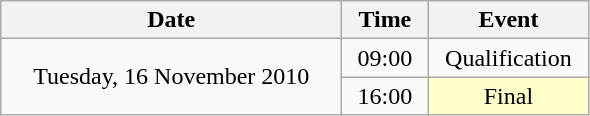<table class = "wikitable" style="text-align:center;">
<tr>
<th width=220>Date</th>
<th width=50>Time</th>
<th width=100>Event</th>
</tr>
<tr>
<td rowspan=2>Tuesday, 16 November 2010</td>
<td>09:00</td>
<td>Qualification</td>
</tr>
<tr>
<td>16:00</td>
<td bgcolor=ffffcc>Final</td>
</tr>
</table>
